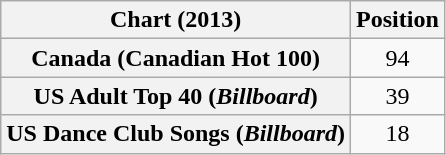<table class="wikitable sortable plainrowheaders" style="text-align:center">
<tr>
<th scope="col">Chart (2013)</th>
<th scope="col">Position</th>
</tr>
<tr>
<th scope="row">Canada (Canadian Hot 100)</th>
<td>94</td>
</tr>
<tr>
<th scope="row">US Adult Top 40 (<em>Billboard</em>)</th>
<td>39</td>
</tr>
<tr>
<th scope="row">US Dance Club Songs (<em>Billboard</em>)</th>
<td>18</td>
</tr>
</table>
